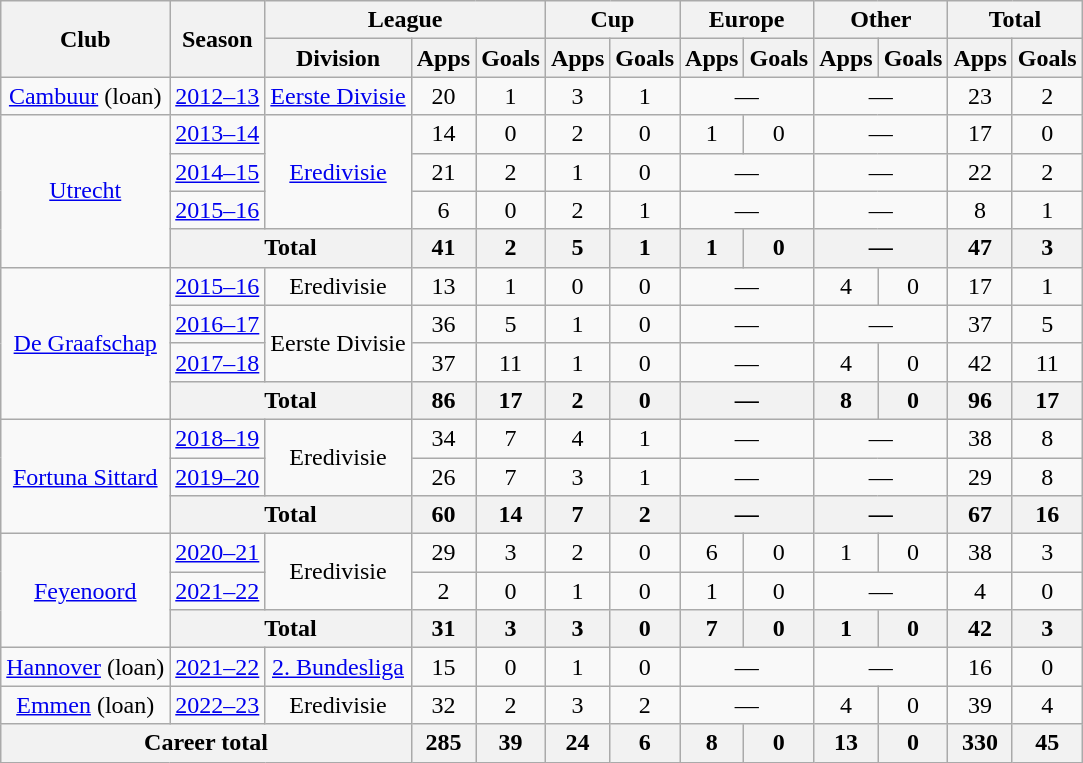<table class="wikitable" style="text-align:center">
<tr>
<th rowspan="2">Club</th>
<th rowspan="2">Season</th>
<th colspan="3">League</th>
<th colspan="2">Cup</th>
<th colspan="2">Europe</th>
<th colspan="2">Other</th>
<th colspan="2">Total</th>
</tr>
<tr>
<th>Division</th>
<th>Apps</th>
<th>Goals</th>
<th>Apps</th>
<th>Goals</th>
<th>Apps</th>
<th>Goals</th>
<th>Apps</th>
<th>Goals</th>
<th>Apps</th>
<th>Goals</th>
</tr>
<tr>
<td><a href='#'>Cambuur</a> (loan)</td>
<td><a href='#'>2012–13</a></td>
<td><a href='#'>Eerste Divisie</a></td>
<td>20</td>
<td>1</td>
<td>3</td>
<td>1</td>
<td colspan="2">—</td>
<td colspan="2">—</td>
<td>23</td>
<td>2</td>
</tr>
<tr>
<td rowspan="4"><a href='#'>Utrecht</a></td>
<td><a href='#'>2013–14</a></td>
<td rowspan="3"><a href='#'>Eredivisie</a></td>
<td>14</td>
<td>0</td>
<td>2</td>
<td>0</td>
<td>1</td>
<td>0</td>
<td colspan="2">—</td>
<td>17</td>
<td>0</td>
</tr>
<tr>
<td><a href='#'>2014–15</a></td>
<td>21</td>
<td>2</td>
<td>1</td>
<td>0</td>
<td colspan="2">—</td>
<td colspan="2">—</td>
<td>22</td>
<td>2</td>
</tr>
<tr>
<td><a href='#'>2015–16</a></td>
<td>6</td>
<td>0</td>
<td>2</td>
<td>1</td>
<td colspan="2">—</td>
<td colspan="2">—</td>
<td>8</td>
<td>1</td>
</tr>
<tr>
<th colspan="2">Total</th>
<th>41</th>
<th>2</th>
<th>5</th>
<th>1</th>
<th>1</th>
<th>0</th>
<th colspan="2">—</th>
<th>47</th>
<th>3</th>
</tr>
<tr>
<td rowspan="4"><a href='#'>De Graafschap</a></td>
<td><a href='#'>2015–16</a></td>
<td>Eredivisie</td>
<td>13</td>
<td>1</td>
<td>0</td>
<td>0</td>
<td colspan="2">—</td>
<td>4</td>
<td>0</td>
<td>17</td>
<td>1</td>
</tr>
<tr>
<td><a href='#'>2016–17</a></td>
<td rowspan="2">Eerste Divisie</td>
<td>36</td>
<td>5</td>
<td>1</td>
<td>0</td>
<td colspan="2">—</td>
<td colspan="2">—</td>
<td>37</td>
<td>5</td>
</tr>
<tr>
<td><a href='#'>2017–18</a></td>
<td>37</td>
<td>11</td>
<td>1</td>
<td>0</td>
<td colspan="2">—</td>
<td>4</td>
<td>0</td>
<td>42</td>
<td>11</td>
</tr>
<tr>
<th colspan="2">Total</th>
<th>86</th>
<th>17</th>
<th>2</th>
<th>0</th>
<th colspan="2">—</th>
<th>8</th>
<th>0</th>
<th>96</th>
<th>17</th>
</tr>
<tr>
<td rowspan="3"><a href='#'>Fortuna Sittard</a></td>
<td><a href='#'>2018–19</a></td>
<td rowspan="2">Eredivisie</td>
<td>34</td>
<td>7</td>
<td>4</td>
<td>1</td>
<td colspan="2">—</td>
<td colspan="2">—</td>
<td>38</td>
<td>8</td>
</tr>
<tr>
<td><a href='#'>2019–20</a></td>
<td>26</td>
<td>7</td>
<td>3</td>
<td>1</td>
<td colspan="2">—</td>
<td colspan="2">—</td>
<td>29</td>
<td>8</td>
</tr>
<tr>
<th colspan="2">Total</th>
<th>60</th>
<th>14</th>
<th>7</th>
<th>2</th>
<th colspan="2">—</th>
<th colspan="2">—</th>
<th>67</th>
<th>16</th>
</tr>
<tr>
<td rowspan="3"><a href='#'>Feyenoord</a></td>
<td><a href='#'>2020–21</a></td>
<td rowspan="2">Eredivisie</td>
<td>29</td>
<td>3</td>
<td>2</td>
<td>0</td>
<td>6</td>
<td>0</td>
<td>1</td>
<td>0</td>
<td>38</td>
<td>3</td>
</tr>
<tr>
<td><a href='#'>2021–22</a></td>
<td>2</td>
<td>0</td>
<td>1</td>
<td>0</td>
<td>1</td>
<td>0</td>
<td colspan="2">—</td>
<td>4</td>
<td>0</td>
</tr>
<tr>
<th colspan="2">Total</th>
<th>31</th>
<th>3</th>
<th>3</th>
<th>0</th>
<th>7</th>
<th>0</th>
<th>1</th>
<th>0</th>
<th>42</th>
<th>3</th>
</tr>
<tr>
<td><a href='#'>Hannover</a> (loan)</td>
<td><a href='#'>2021–22</a></td>
<td><a href='#'>2. Bundesliga</a></td>
<td>15</td>
<td>0</td>
<td>1</td>
<td>0</td>
<td colspan="2">—</td>
<td colspan="2">—</td>
<td>16</td>
<td>0</td>
</tr>
<tr>
<td><a href='#'>Emmen</a> (loan)</td>
<td><a href='#'>2022–23</a></td>
<td>Eredivisie</td>
<td>32</td>
<td>2</td>
<td>3</td>
<td>2</td>
<td colspan="2">—</td>
<td>4</td>
<td>0</td>
<td>39</td>
<td>4</td>
</tr>
<tr>
<th colspan="3">Career total</th>
<th>285</th>
<th>39</th>
<th>24</th>
<th>6</th>
<th>8</th>
<th>0</th>
<th>13</th>
<th>0</th>
<th>330</th>
<th>45</th>
</tr>
</table>
